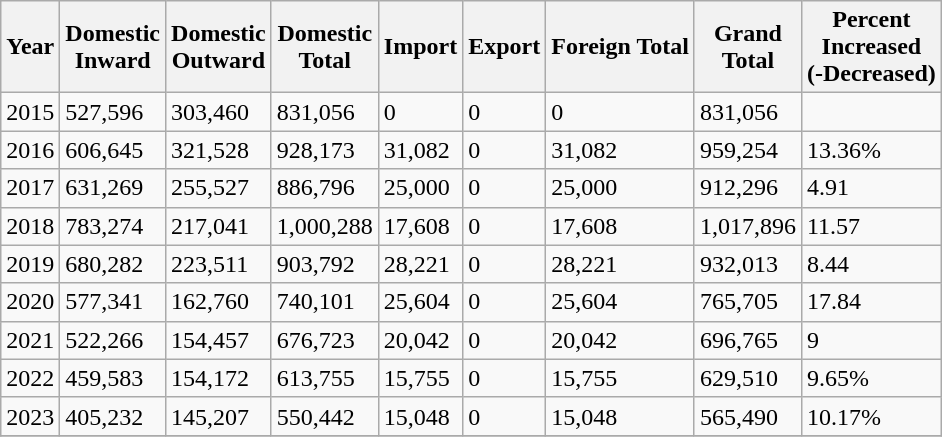<table class="wikitable sortable">
<tr>
<th>Year</th>
<th>Domestic<br>Inward</th>
<th>Domestic<br>Outward</th>
<th>Domestic<br>Total</th>
<th>Import</th>
<th>Export</th>
<th>Foreign Total</th>
<th>Grand<br>Total</th>
<th>Percent<br>Increased<br>(-Decreased)</th>
</tr>
<tr>
<td>2015</td>
<td>527,596</td>
<td>303,460</td>
<td>831,056</td>
<td>0</td>
<td>0</td>
<td>0</td>
<td>831,056</td>
<td></td>
</tr>
<tr>
<td>2016</td>
<td>606,645</td>
<td>321,528</td>
<td>928,173</td>
<td>31,082</td>
<td>0</td>
<td>31,082</td>
<td>959,254</td>
<td>13.36%</td>
</tr>
<tr>
<td>2017</td>
<td>631,269</td>
<td>255,527</td>
<td>886,796</td>
<td>25,000</td>
<td>0</td>
<td>25,000</td>
<td>912,296</td>
<td>4.91</td>
</tr>
<tr>
<td>2018</td>
<td>783,274</td>
<td>217,041</td>
<td>1,000,288</td>
<td>17,608</td>
<td>0</td>
<td>17,608</td>
<td>1,017,896</td>
<td>11.57</td>
</tr>
<tr>
<td>2019</td>
<td>680,282</td>
<td>223,511</td>
<td>903,792</td>
<td>28,221</td>
<td>0</td>
<td>28,221</td>
<td>932,013</td>
<td>8.44</td>
</tr>
<tr>
<td>2020</td>
<td>577,341</td>
<td>162,760</td>
<td>740,101</td>
<td>25,604</td>
<td>0</td>
<td>25,604</td>
<td>765,705</td>
<td>17.84</td>
</tr>
<tr>
<td>2021</td>
<td>522,266</td>
<td>154,457</td>
<td>676,723</td>
<td>20,042</td>
<td>0</td>
<td>20,042</td>
<td>696,765</td>
<td>9</td>
</tr>
<tr>
<td>2022</td>
<td>459,583</td>
<td>154,172</td>
<td>613,755</td>
<td>15,755</td>
<td>0</td>
<td>15,755</td>
<td>629,510</td>
<td>9.65%</td>
</tr>
<tr>
<td>2023</td>
<td>405,232</td>
<td>145,207</td>
<td>550,442</td>
<td>15,048</td>
<td>0</td>
<td>15,048</td>
<td>565,490</td>
<td>10.17%</td>
</tr>
<tr>
</tr>
</table>
